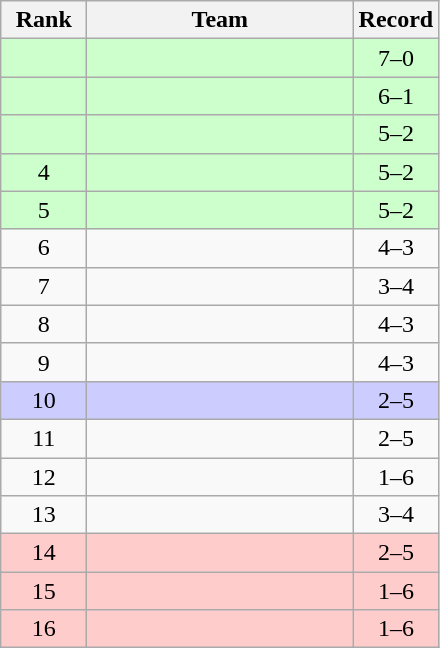<table class=wikitable style="text-align:center;">
<tr>
<th width=50>Rank</th>
<th width=170>Team</th>
<th width=50>Record</th>
</tr>
<tr bgcolor=ccffcc>
<td></td>
<td align=left></td>
<td>7–0</td>
</tr>
<tr bgcolor=ccffcc>
<td></td>
<td align=left></td>
<td>6–1</td>
</tr>
<tr bgcolor=ccffcc>
<td></td>
<td align=left></td>
<td>5–2</td>
</tr>
<tr bgcolor=ccffcc>
<td>4</td>
<td align=left></td>
<td>5–2</td>
</tr>
<tr bgcolor=ccffcc>
<td>5</td>
<td align=left></td>
<td>5–2</td>
</tr>
<tr>
<td>6</td>
<td align=left></td>
<td>4–3</td>
</tr>
<tr>
<td>7</td>
<td align=left></td>
<td>3–4</td>
</tr>
<tr>
<td>8</td>
<td align=left></td>
<td>4–3</td>
</tr>
<tr>
<td>9</td>
<td align=left></td>
<td>4–3</td>
</tr>
<tr bgcolor="#ccccff">
<td>10</td>
<td align=left></td>
<td>2–5</td>
</tr>
<tr>
<td>11</td>
<td align=left></td>
<td>2–5</td>
</tr>
<tr>
<td>12</td>
<td align=left></td>
<td>1–6</td>
</tr>
<tr>
<td>13</td>
<td align=left></td>
<td>3–4</td>
</tr>
<tr bgcolor=#ffcccc>
<td>14</td>
<td align=left></td>
<td>2–5</td>
</tr>
<tr bgcolor=#ffcccc>
<td>15</td>
<td align=left></td>
<td>1–6</td>
</tr>
<tr bgcolor=#ffcccc>
<td>16</td>
<td align=left></td>
<td>1–6</td>
</tr>
</table>
